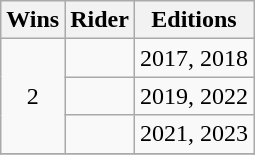<table class="wikitable">
<tr>
<th>Wins</th>
<th>Rider</th>
<th>Editions</th>
</tr>
<tr>
<td style="text-align:center;" rowspan=3>2</td>
<td></td>
<td>2017, 2018</td>
</tr>
<tr>
<td></td>
<td>2019, 2022</td>
</tr>
<tr>
<td></td>
<td>2021, 2023</td>
</tr>
<tr>
</tr>
</table>
